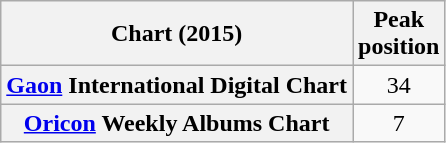<table class="wikitable plainrowheaders" style="text-align:center;">
<tr>
<th>Chart (2015)</th>
<th>Peak<br>position</th>
</tr>
<tr>
<th scope="row"><a href='#'>Gaon</a> International Digital Chart</th>
<td>34</td>
</tr>
<tr>
<th scope="row"><a href='#'>Oricon</a> Weekly Albums Chart</th>
<td>7</td>
</tr>
</table>
